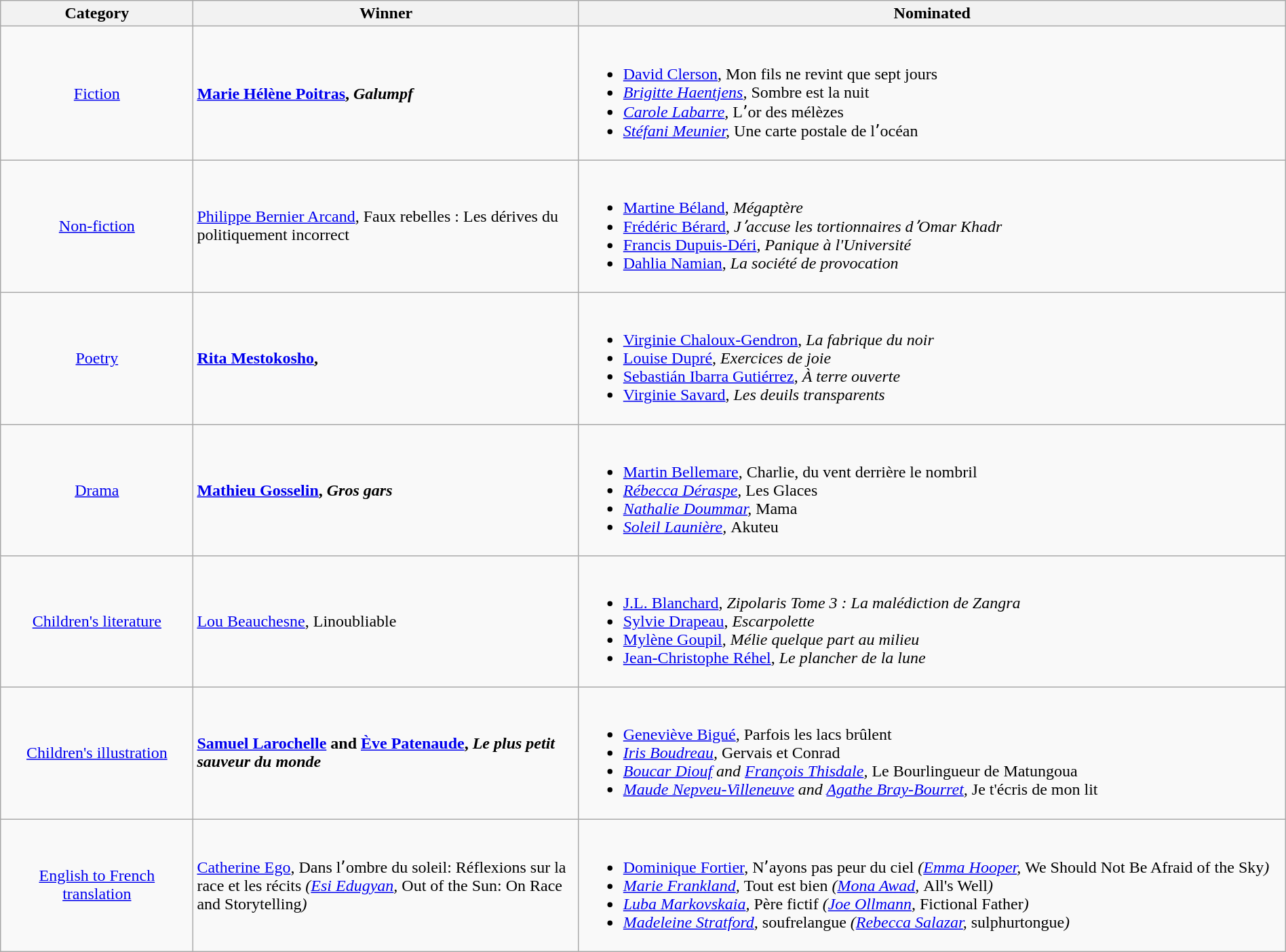<table class="wikitable" width="100%">
<tr>
<th width=15%>Category</th>
<th width=30%>Winner</th>
<th width=55%>Nominated</th>
</tr>
<tr>
<td align="center"><a href='#'>Fiction</a></td>
<td> <strong><a href='#'>Marie Hélène Poitras</a>, <em>Galumpf<strong><em></td>
<td><br><ul><li><a href='#'>David Clerson</a>, </em>Mon fils ne revint que sept jours<em></li><li><a href='#'>Brigitte Haentjens</a>, </em>Sombre est la nuit<em></li><li><a href='#'>Carole Labarre</a>, </em>Lʼor des mélèzes<em></li><li><a href='#'>Stéfani Meunier</a>, </em>Une carte postale de lʼocéan<em></li></ul></td>
</tr>
<tr>
<td align="center"><a href='#'>Non-fiction</a></td>
<td> </strong><a href='#'>Philippe Bernier Arcand</a>, </em>Faux rebelles : Les dérives du politiquement incorrect</em></strong></td>
<td><br><ul><li><a href='#'>Martine Béland</a>, <em>Mégaptère</em></li><li><a href='#'>Frédéric Bérard</a>, <em>Jʼaccuse les tortionnaires dʼOmar Khadr</em></li><li><a href='#'>Francis Dupuis-Déri</a>, <em>Panique à l'Université</em></li><li><a href='#'>Dahlia Namian</a>, <em>La société de provocation</em></li></ul></td>
</tr>
<tr>
<td align="center"><a href='#'>Poetry</a></td>
<td> <strong><a href='#'>Rita Mestokosho</a>,  </strong></td>
<td><br><ul><li><a href='#'>Virginie Chaloux-Gendron</a>, <em>La fabrique du noir</em></li><li><a href='#'>Louise Dupré</a>, <em>Exercices de joie</em></li><li><a href='#'>Sebastián Ibarra Gutiérrez</a>, <em>À terre ouverte</em></li><li><a href='#'>Virginie Savard</a>, <em>Les deuils transparents</em></li></ul></td>
</tr>
<tr>
<td align="center"><a href='#'>Drama</a></td>
<td> <strong><a href='#'>Mathieu Gosselin</a>, <em>Gros gars<strong><em></td>
<td><br><ul><li><a href='#'>Martin Bellemare</a>, </em>Charlie, du vent derrière le nombril<em></li><li><a href='#'>Rébecca Déraspe</a>, </em>Les Glaces<em></li><li><a href='#'>Nathalie Doummar</a>, </em>Mama<em></li><li><a href='#'>Soleil Launière</a>, </em>Akuteu<em></li></ul></td>
</tr>
<tr>
<td align="center"><a href='#'>Children's literature</a></td>
<td> </strong><a href='#'>Lou Beauchesne</a>, </em>Linoubliable</em></strong></td>
<td><br><ul><li><a href='#'>J.L. Blanchard</a>, <em>Zipolaris Tome 3 : La malédiction de Zangra</em></li><li><a href='#'>Sylvie Drapeau</a>, <em>Escarpolette</em></li><li><a href='#'>Mylène Goupil</a>, <em>Mélie quelque part au milieu</em></li><li><a href='#'>Jean-Christophe Réhel</a>, <em>Le plancher de la lune</em></li></ul></td>
</tr>
<tr>
<td align="center"><a href='#'>Children's illustration</a></td>
<td> <strong><a href='#'>Samuel Larochelle</a> and <a href='#'>Ève Patenaude</a>, <em>Le plus petit sauveur du monde<strong><em></td>
<td><br><ul><li><a href='#'>Geneviève Bigué</a>, </em>Parfois les lacs brûlent<em></li><li><a href='#'>Iris Boudreau</a>, </em>Gervais et Conrad<em></li><li><a href='#'>Boucar Diouf</a> and <a href='#'>François Thisdale</a>, </em>Le Bourlingueur de Matungoua<em></li><li><a href='#'>Maude Nepveu-Villeneuve</a> and <a href='#'>Agathe Bray-Bourret</a>, </em>Je t'écris de mon lit<em></li></ul></td>
</tr>
<tr>
<td align="center"><a href='#'>English to French translation</a></td>
<td> </strong><a href='#'>Catherine Ego</a>, </em>Dans lʼombre du soleil: Réflexions sur la race et les récits<em> (<a href='#'>Esi Edugyan</a>, </em>Out of the Sun: On Race and Storytelling<em>)<strong></td>
<td><br><ul><li><a href='#'>Dominique Fortier</a>, </em>Nʼayons pas peur du ciel<em> (<a href='#'>Emma Hooper</a>, </em>We Should Not Be Afraid of the Sky<em>)</li><li><a href='#'>Marie Frankland</a>, </em>Tout est bien<em> (<a href='#'>Mona Awad</a>, </em>All's Well<em>)</li><li><a href='#'>Luba Markovskaia</a>, </em>Père fictif<em> (<a href='#'>Joe Ollmann</a>, </em>Fictional Father<em>)</li><li><a href='#'>Madeleine Stratford</a>, </em>soufrelangue<em> (<a href='#'>Rebecca Salazar</a>, </em>sulphurtongue<em>)</li></ul></td>
</tr>
</table>
